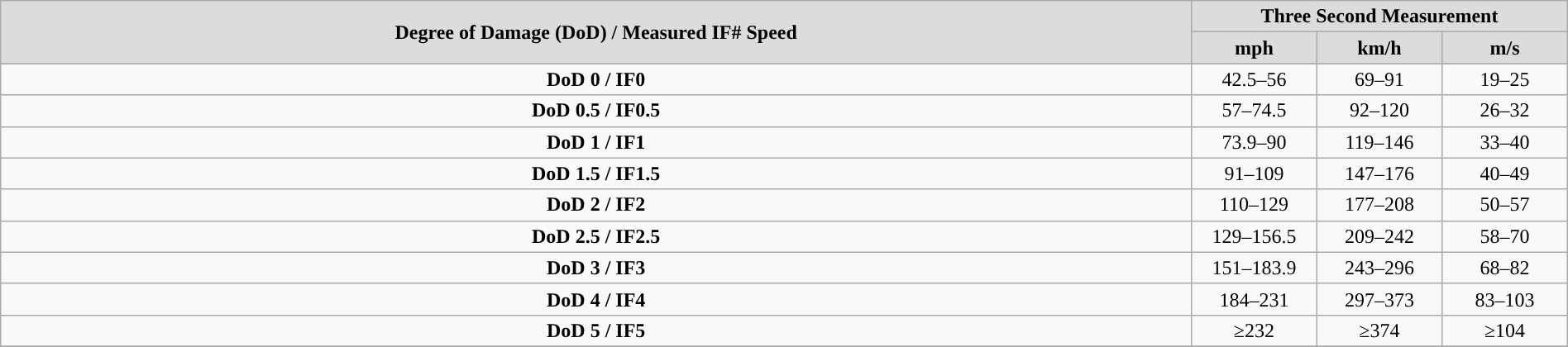<table class="wikitable" width="100%">
<tr style="text-align:center; background:gainsboro;">
<td rowspan="2"><strong>Degree of Damage (DoD) / Measured IF# Speed</strong></td>
<td colspan="3"><strong>Three Second Measurement</strong></td>
</tr>
<tr style="text-align:center; background:gainsboro;">
<td><strong>mph</strong></td>
<td><strong>km/h</strong></td>
<td><strong>m/s</strong></td>
</tr>
<tr>
</tr>
<tr>
<td align="center"><strong>DoD 0 / IF0</strong></td>
<td style="text-align:center; width:8%;">42.5–56</td>
<td style="text-align:center; width:8%;">69–91</td>
<td style="text-align:center; width:8%;">19–25</td>
</tr>
<tr>
<td align="center"><strong>DoD 0.5 / IF0.5</strong></td>
<td style="text-align:center; width:8%;">57–74.5</td>
<td style="text-align:center; width:8%;">92–120</td>
<td style="text-align:center; width:8%;">26–32</td>
</tr>
<tr>
<td align="center"><strong>DoD 1 / IF1</strong></td>
<td style="text-align:center; width:8%;">73.9–90</td>
<td style="text-align:center; width:8%;">119–146</td>
<td style="text-align:center; width:8%;">33–40</td>
</tr>
<tr>
<td align="center"><strong>DoD 1.5 / IF1.5</strong></td>
<td style="text-align:center; width:8%;">91–109</td>
<td style="text-align:center; width:8%;">147–176</td>
<td style="text-align:center; width:8%;">40–49</td>
</tr>
<tr>
<td align="center"><strong>DoD 2 / IF2</strong></td>
<td style="text-align:center; width:8%;">110–129</td>
<td style="text-align:center; width:8%;">177–208</td>
<td style="text-align:center; width:8%;">50–57</td>
</tr>
<tr>
<td align="center"><strong>DoD 2.5 / IF2.5</strong></td>
<td style="text-align:center; width:8%;">129–156.5</td>
<td style="text-align:center; width:8%;">209–242</td>
<td style="text-align:center; width:8%;">58–70</td>
</tr>
<tr>
<td align="center"><strong>DoD 3 / IF3</strong></td>
<td style="text-align:center; width:8%;">151–183.9</td>
<td style="text-align:center; width:8%;">243–296</td>
<td style="text-align:center; width:8%;">68–82</td>
</tr>
<tr>
<td align="center"><strong>DoD 4 / IF4</strong></td>
<td style="text-align:center; width:8%;">184–231</td>
<td style="text-align:center; width:8%;">297–373</td>
<td style="text-align:center; width:8%;">83–103</td>
</tr>
<tr>
<td align="center"><strong>DoD 5 / IF5</strong></td>
<td style="text-align:center; width:8%;">≥232</td>
<td style="text-align:center; width:8%;">≥374</td>
<td style="text-align:center; width:8%;">≥104</td>
</tr>
<tr>
</tr>
</table>
